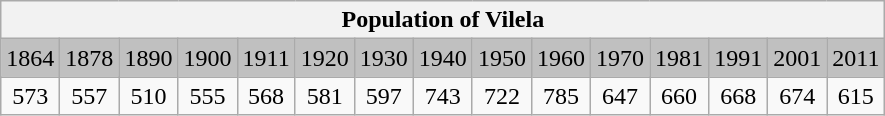<table class="wikitable">
<tr>
<th colspan="15">Population of Vilela </th>
</tr>
<tr bgcolor="#C0C0C0">
<td align="center">1864</td>
<td align="center">1878</td>
<td align="center">1890</td>
<td align="center">1900</td>
<td align="center">1911</td>
<td align="center">1920</td>
<td align="center">1930</td>
<td align="center">1940</td>
<td align="center">1950</td>
<td align="center">1960</td>
<td align="center">1970</td>
<td align="center">1981</td>
<td align="center">1991</td>
<td align="center">2001</td>
<td align="center">2011</td>
</tr>
<tr>
<td align="center">573</td>
<td align="center">557</td>
<td align="center">510</td>
<td align="center">555</td>
<td align="center">568</td>
<td align="center">581</td>
<td align="center">597</td>
<td align="center">743</td>
<td align="center">722</td>
<td align="center">785</td>
<td align="center">647</td>
<td align="center">660</td>
<td align="center">668</td>
<td align="center">674</td>
<td align="center">615</td>
</tr>
</table>
